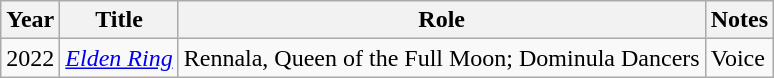<table class="wikitable">
<tr>
<th>Year</th>
<th>Title</th>
<th>Role</th>
<th>Notes</th>
</tr>
<tr>
<td>2022</td>
<td><em><a href='#'>Elden Ring</a> </em></td>
<td>Rennala, Queen of the Full Moon; Dominula Dancers</td>
<td>Voice</td>
</tr>
</table>
